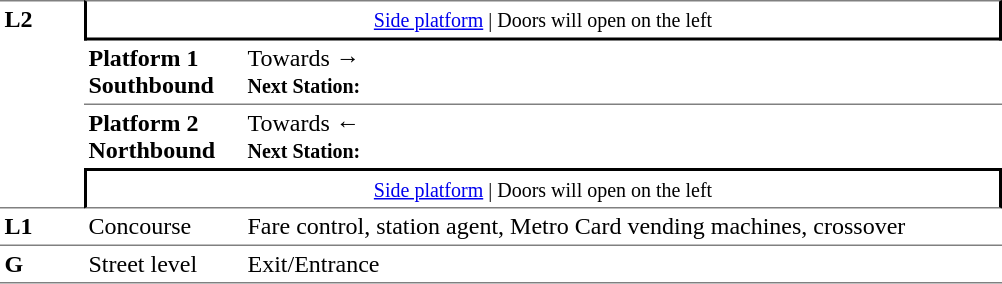<table border=0 cellspacing=0 cellpadding=3>
<tr>
<td style="border-top:solid 1px grey;border-bottom:solid 1px grey;" width=50 rowspan=4 valign=top><strong>L2</strong></td>
<td style="border-top:solid 1px grey;border-right:solid 2px black;border-left:solid 2px black;border-bottom:solid 2px black;text-align:center;" colspan=2><small><a href='#'>Side platform</a> | Doors will open on the left </small></td>
</tr>
<tr>
<td style="border-bottom:solid 1px grey;" width=100><span><strong>Platform 1</strong><br><strong>Southbound</strong></span></td>
<td style="border-bottom:solid 1px grey;" width=500>Towards → <br><small><strong>Next Station:</strong> </small></td>
</tr>
<tr>
<td><span><strong>Platform 2</strong><br><strong>Northbound</strong></span></td>
<td><span></span>Towards ← <br><small><strong>Next Station:</strong> </small></td>
</tr>
<tr>
<td style="border-top:solid 2px black;border-right:solid 2px black;border-left:solid 2px black;border-bottom:solid 1px grey;text-align:center;" colspan=2><small><a href='#'>Side platform</a> | Doors will open on the left </small></td>
</tr>
<tr>
<td valign=top><strong>L1</strong></td>
<td valign=top>Concourse</td>
<td valign=top>Fare control, station agent, Metro Card vending machines, crossover</td>
</tr>
<tr>
<td style="border-bottom:solid 1px grey;border-top:solid 1px grey;" width=50 valign=top><strong>G</strong></td>
<td style="border-top:solid 1px grey;border-bottom:solid 1px grey;" width=100 valign=top>Street level</td>
<td style="border-top:solid 1px grey;border-bottom:solid 1px grey;" width=500 valign=top>Exit/Entrance</td>
</tr>
</table>
